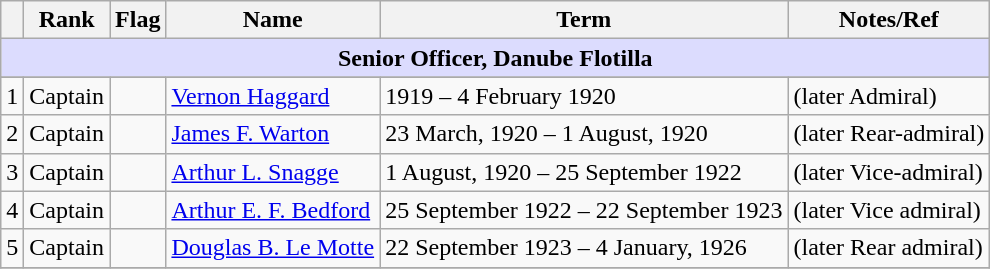<table class="wikitable">
<tr>
<th></th>
<th>Rank</th>
<th>Flag</th>
<th>Name</th>
<th>Term</th>
<th>Notes/Ref</th>
</tr>
<tr>
<td colspan="6" align="center" style="background:#dcdcfe;"><strong>Senior Officer, Danube Flotilla</strong></td>
</tr>
<tr>
</tr>
<tr>
<td>1</td>
<td>Captain</td>
<td></td>
<td><a href='#'>Vernon Haggard</a></td>
<td>1919 – 4 February 1920</td>
<td> (later Admiral)</td>
</tr>
<tr>
<td>2</td>
<td>Captain</td>
<td></td>
<td><a href='#'>James F. Warton</a></td>
<td>23 March, 1920 – 1 August, 1920</td>
<td> (later Rear-admiral)</td>
</tr>
<tr>
<td>3</td>
<td>Captain</td>
<td></td>
<td><a href='#'>Arthur L. Snagge</a></td>
<td>1 August, 1920 – 25 September 1922</td>
<td> (later Vice-admiral)</td>
</tr>
<tr>
<td>4</td>
<td>Captain</td>
<td></td>
<td><a href='#'>Arthur E. F. Bedford</a></td>
<td>25 September 1922 – 22 September 1923</td>
<td> (later Vice admiral)</td>
</tr>
<tr>
<td>5</td>
<td>Captain</td>
<td></td>
<td><a href='#'>Douglas B. Le Motte</a></td>
<td>22 September 1923 – 4 January, 1926</td>
<td> (later Rear admiral)</td>
</tr>
<tr>
</tr>
</table>
